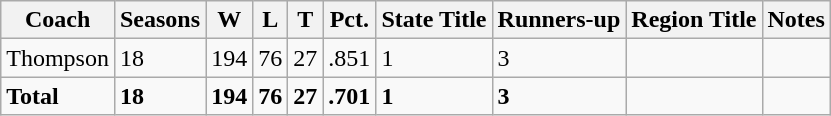<table class="wikitable">
<tr>
<th>Coach</th>
<th>Seasons</th>
<th>W</th>
<th>L</th>
<th>T</th>
<th>Pct.</th>
<th>State Title</th>
<th>Runners-up</th>
<th>Region Title</th>
<th>Notes</th>
</tr>
<tr>
<td>Thompson</td>
<td>18</td>
<td>194</td>
<td>76</td>
<td>27</td>
<td>.851</td>
<td>1</td>
<td>3</td>
<td></td>
<td></td>
</tr>
<tr>
<td><strong>Total</strong></td>
<td><strong>18</strong></td>
<td><strong>194</strong></td>
<td><strong>76</strong></td>
<td><strong>27</strong></td>
<td><strong>.701</strong></td>
<td><strong>1</strong></td>
<td><strong>3</strong></td>
<td></td>
<td></td>
</tr>
</table>
